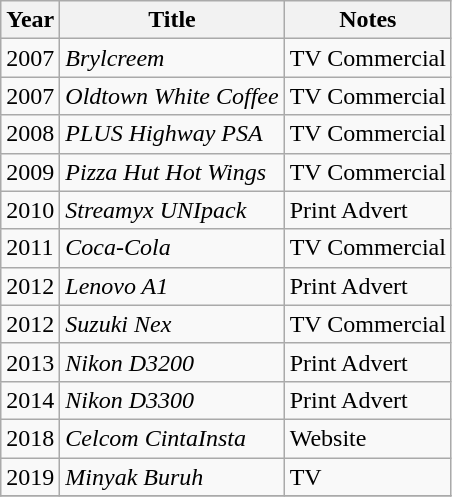<table class="wikitable">
<tr>
<th>Year</th>
<th>Title</th>
<th>Notes</th>
</tr>
<tr>
<td>2007</td>
<td><em>Brylcreem</em></td>
<td>TV Commercial</td>
</tr>
<tr>
<td>2007</td>
<td><em>Oldtown White Coffee</em></td>
<td>TV Commercial</td>
</tr>
<tr>
<td>2008</td>
<td><em>PLUS Highway PSA</em></td>
<td>TV Commercial</td>
</tr>
<tr>
<td>2009</td>
<td><em>Pizza Hut Hot Wings</em></td>
<td>TV Commercial</td>
</tr>
<tr>
<td>2010</td>
<td><em>Streamyx UNIpack</em></td>
<td>Print Advert</td>
</tr>
<tr>
<td>2011</td>
<td><em>Coca-Cola</em></td>
<td>TV Commercial</td>
</tr>
<tr>
<td>2012</td>
<td><em>Lenovo A1</em></td>
<td>Print Advert</td>
</tr>
<tr>
<td>2012</td>
<td><em>Suzuki Nex</em></td>
<td>TV Commercial</td>
</tr>
<tr>
<td>2013</td>
<td><em>Nikon D3200</em></td>
<td>Print Advert</td>
</tr>
<tr>
<td>2014</td>
<td><em>Nikon D3300</em></td>
<td>Print Advert</td>
</tr>
<tr>
<td>2018</td>
<td><em>Celcom CintaInsta</em></td>
<td>Website</td>
</tr>
<tr>
<td>2019</td>
<td><em>Minyak Buruh</em></td>
<td>TV</td>
</tr>
<tr>
</tr>
</table>
